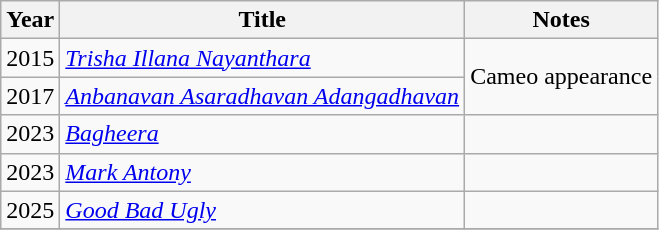<table class="wikitable sortable">
<tr>
<th scope="col">Year</th>
<th scope="col">Title</th>
<th scope="col">Notes</th>
</tr>
<tr>
<td>2015</td>
<td><em><a href='#'>Trisha Illana Nayanthara</a></em></td>
<td rowspan="2">Cameo appearance</td>
</tr>
<tr>
<td>2017</td>
<td><em><a href='#'>Anbanavan Asaradhavan Adangadhavan</a></em></td>
</tr>
<tr>
<td>2023</td>
<td><em><a href='#'>Bagheera</a></em></td>
<td></td>
</tr>
<tr>
<td>2023</td>
<td><em><a href='#'>Mark Antony</a></em></td>
<td></td>
</tr>
<tr>
<td>2025</td>
<td><em><a href='#'>Good Bad Ugly</a></em></td>
<td></td>
</tr>
<tr>
</tr>
</table>
